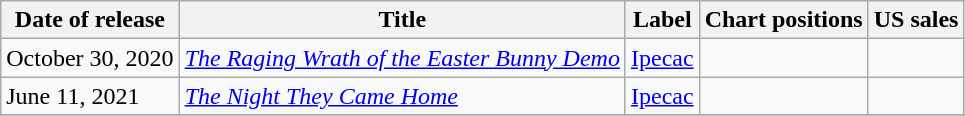<table class="wikitable">
<tr>
<th>Date of release</th>
<th>Title</th>
<th>Label</th>
<th>Chart positions</th>
<th>US sales</th>
</tr>
<tr>
<td>October 30, 2020</td>
<td><em><a href='#'>The Raging Wrath of the Easter Bunny Demo</a></em></td>
<td><a href='#'>Ipecac</a></td>
<td></td>
<td></td>
</tr>
<tr>
<td>June 11, 2021</td>
<td><em><a href='#'>The Night They Came Home</a></em></td>
<td><a href='#'>Ipecac</a></td>
<td></td>
<td></td>
</tr>
<tr>
</tr>
</table>
